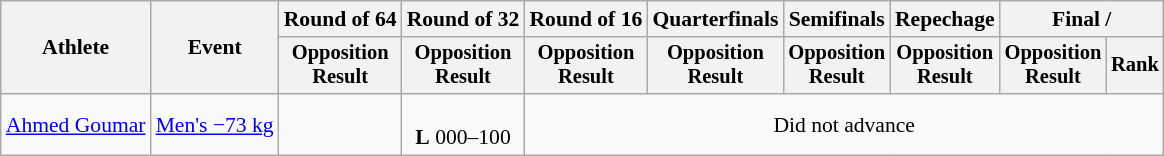<table class="wikitable" style="font-size:90%">
<tr>
<th rowspan="2">Athlete</th>
<th rowspan="2">Event</th>
<th>Round of 64</th>
<th>Round of 32</th>
<th>Round of 16</th>
<th>Quarterfinals</th>
<th>Semifinals</th>
<th>Repechage</th>
<th colspan=2>Final / </th>
</tr>
<tr style="font-size:95%">
<th>Opposition<br>Result</th>
<th>Opposition<br>Result</th>
<th>Opposition<br>Result</th>
<th>Opposition<br>Result</th>
<th>Opposition<br>Result</th>
<th>Opposition<br>Result</th>
<th>Opposition<br>Result</th>
<th>Rank</th>
</tr>
<tr align=center>
<td align=left><a href='#'>Ahmed Goumar</a></td>
<td align=left><a href='#'>Men's −73 kg</a></td>
<td></td>
<td><br><strong>L</strong> 000–100</td>
<td colspan=6>Did not advance</td>
</tr>
</table>
